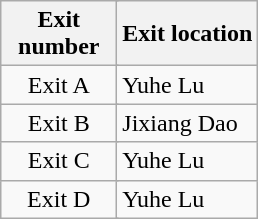<table class="wikitable">
<tr>
<th style="width:70px" colspan="2">Exit number</th>
<th>Exit location</th>
</tr>
<tr>
<td align="center" colspan="2">Exit A</td>
<td>Yuhe Lu</td>
</tr>
<tr>
<td align="center" colspan="2">Exit B</td>
<td>Jixiang Dao</td>
</tr>
<tr>
<td align="center" colspan="2">Exit C</td>
<td>Yuhe Lu</td>
</tr>
<tr>
<td align="center" colspan="2">Exit D</td>
<td>Yuhe Lu</td>
</tr>
</table>
